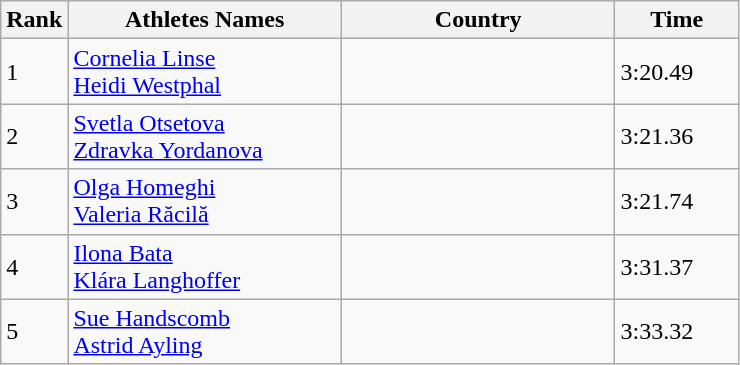<table class="wikitable">
<tr>
<th width=25>Rank</th>
<th width=175>Athletes Names</th>
<th width=175>Country</th>
<th width=75>Time</th>
</tr>
<tr>
<td>1</td>
<td><a href='#'>Cornelia Linse</a><br><a href='#'>Heidi Westphal</a></td>
<td></td>
<td>3:20.49</td>
</tr>
<tr>
<td>2</td>
<td><a href='#'>Svetla Otsetova</a><br><a href='#'>Zdravka Yordanova</a></td>
<td></td>
<td>3:21.36</td>
</tr>
<tr>
<td>3</td>
<td><a href='#'>Olga Homeghi</a><br><a href='#'>Valeria Răcilă</a></td>
<td></td>
<td>3:21.74</td>
</tr>
<tr>
<td>4</td>
<td><a href='#'>Ilona Bata</a><br><a href='#'>Klára Langhoffer</a></td>
<td></td>
<td>3:31.37</td>
</tr>
<tr>
<td>5</td>
<td><a href='#'>Sue Handscomb</a><br><a href='#'>Astrid Ayling</a></td>
<td></td>
<td>3:33.32</td>
</tr>
</table>
